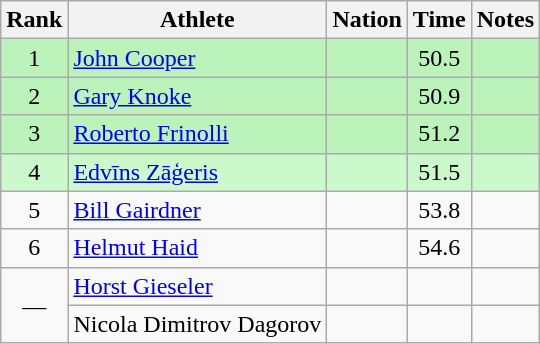<table class="wikitable sortable" style="text-align:center">
<tr>
<th>Rank</th>
<th>Athlete</th>
<th>Nation</th>
<th>Time</th>
<th>Notes</th>
</tr>
<tr bgcolor=bbf3bb>
<td>1</td>
<td align=left><a href='#'>John Cooper</a></td>
<td align=left></td>
<td>50.5</td>
<td></td>
</tr>
<tr bgcolor=bbf3bb>
<td>2</td>
<td align=left><a href='#'>Gary Knoke</a></td>
<td align=left></td>
<td>50.9</td>
<td></td>
</tr>
<tr bgcolor=bbf3bb>
<td>3</td>
<td align=left><a href='#'>Roberto Frinolli</a></td>
<td align=left></td>
<td>51.2</td>
<td></td>
</tr>
<tr bgcolor=ccf9cc>
<td>4</td>
<td align=left><a href='#'>Edvīns Zāģeris</a></td>
<td align=left></td>
<td>51.5</td>
<td></td>
</tr>
<tr>
<td>5</td>
<td align=left><a href='#'>Bill Gairdner</a></td>
<td align=left></td>
<td>53.8</td>
<td></td>
</tr>
<tr>
<td>6</td>
<td align=left><a href='#'>Helmut Haid</a></td>
<td align=left></td>
<td>54.6</td>
<td></td>
</tr>
<tr>
<td rowspan=2 data-sort-value=7>—</td>
<td align=left><a href='#'>Horst Gieseler</a></td>
<td align=left></td>
<td data-sort-value=90.0></td>
<td></td>
</tr>
<tr>
<td align=left>Nicola Dimitrov Dagorov</td>
<td align=left></td>
<td data-sort-value=95.0></td>
<td></td>
</tr>
</table>
